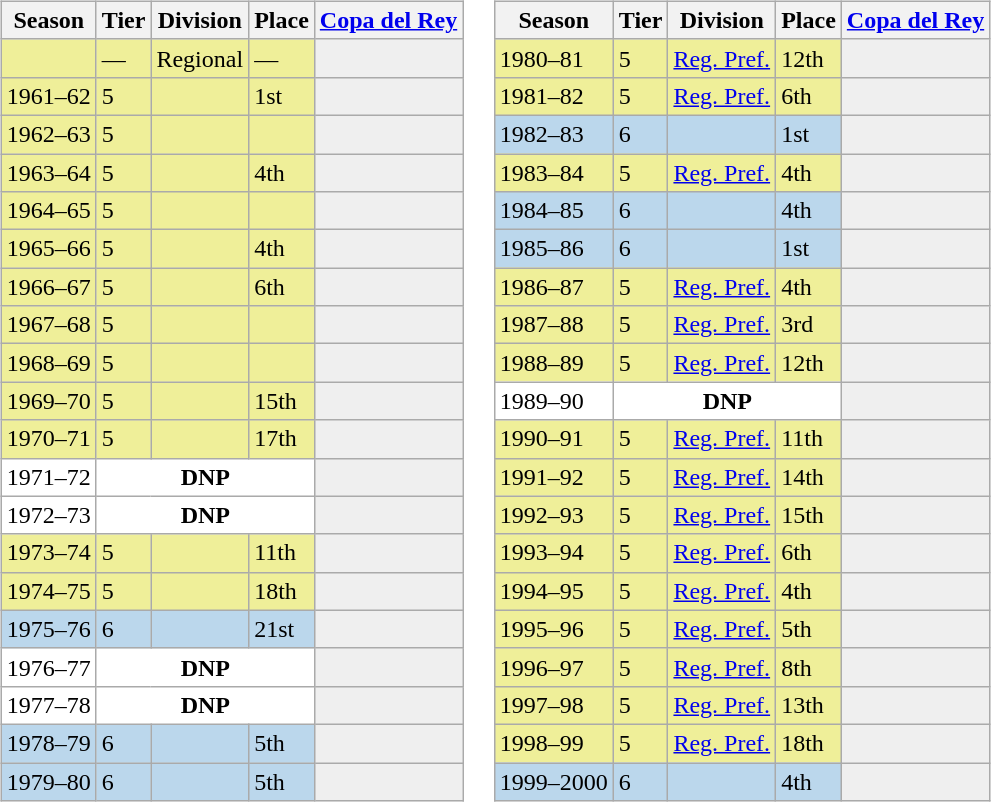<table>
<tr>
<td valign="top" width=0%><br><table class="wikitable">
<tr style="background:#f0f6fa;">
<th>Season</th>
<th>Tier</th>
<th>Division</th>
<th>Place</th>
<th><a href='#'>Copa del Rey</a></th>
</tr>
<tr>
<td style="background:#EFEF99;"></td>
<td style="background:#EFEF99;">—</td>
<td style="background:#EFEF99;">Regional</td>
<td style="background:#EFEF99;">—</td>
<th style="background:#efefef;"></th>
</tr>
<tr>
<td style="background:#EFEF99;">1961–62</td>
<td style="background:#EFEF99;">5</td>
<td style="background:#EFEF99;"></td>
<td style="background:#EFEF99;">1st</td>
<th style="background:#efefef;"></th>
</tr>
<tr>
<td style="background:#EFEF99;">1962–63</td>
<td style="background:#EFEF99;">5</td>
<td style="background:#EFEF99;"></td>
<td style="background:#EFEF99;"></td>
<th style="background:#efefef;"></th>
</tr>
<tr>
<td style="background:#EFEF99;">1963–64</td>
<td style="background:#EFEF99;">5</td>
<td style="background:#EFEF99;"></td>
<td style="background:#EFEF99;">4th</td>
<th style="background:#efefef;"></th>
</tr>
<tr>
<td style="background:#EFEF99;">1964–65</td>
<td style="background:#EFEF99;">5</td>
<td style="background:#EFEF99;"></td>
<td style="background:#EFEF99;"></td>
<th style="background:#efefef;"></th>
</tr>
<tr>
<td style="background:#EFEF99;">1965–66</td>
<td style="background:#EFEF99;">5</td>
<td style="background:#EFEF99;"></td>
<td style="background:#EFEF99;">4th</td>
<th style="background:#efefef;"></th>
</tr>
<tr>
<td style="background:#EFEF99;">1966–67</td>
<td style="background:#EFEF99;">5</td>
<td style="background:#EFEF99;"></td>
<td style="background:#EFEF99;">6th</td>
<th style="background:#efefef;"></th>
</tr>
<tr>
<td style="background:#EFEF99;">1967–68</td>
<td style="background:#EFEF99;">5</td>
<td style="background:#EFEF99;"></td>
<td style="background:#EFEF99;"></td>
<th style="background:#efefef;"></th>
</tr>
<tr>
<td style="background:#EFEF99;">1968–69</td>
<td style="background:#EFEF99;">5</td>
<td style="background:#EFEF99;"></td>
<td style="background:#EFEF99;"></td>
<th style="background:#efefef;"></th>
</tr>
<tr>
<td style="background:#EFEF99;">1969–70</td>
<td style="background:#EFEF99;">5</td>
<td style="background:#EFEF99;"></td>
<td style="background:#EFEF99;">15th</td>
<th style="background:#efefef;"></th>
</tr>
<tr>
<td style="background:#EFEF99;">1970–71</td>
<td style="background:#EFEF99;">5</td>
<td style="background:#EFEF99;"></td>
<td style="background:#EFEF99;">17th</td>
<th style="background:#efefef;"></th>
</tr>
<tr>
<td style="background:#FFFFFF;">1971–72</td>
<th style="background:#FFFFFF;" colspan="3">DNP</th>
<th style="background:#efefef;"></th>
</tr>
<tr>
<td style="background:#FFFFFF;">1972–73</td>
<th style="background:#FFFFFF;" colspan="3">DNP</th>
<th style="background:#efefef;"></th>
</tr>
<tr>
<td style="background:#EFEF99;">1973–74</td>
<td style="background:#EFEF99;">5</td>
<td style="background:#EFEF99;"></td>
<td style="background:#EFEF99;">11th</td>
<th style="background:#efefef;"></th>
</tr>
<tr>
<td style="background:#EFEF99;">1974–75</td>
<td style="background:#EFEF99;">5</td>
<td style="background:#EFEF99;"></td>
<td style="background:#EFEF99;">18th</td>
<th style="background:#efefef;"></th>
</tr>
<tr>
<td style="background:#BBD7EC;">1975–76</td>
<td style="background:#BBD7EC;">6</td>
<td style="background:#BBD7EC;"></td>
<td style="background:#BBD7EC;">21st</td>
<th style="background:#efefef;"></th>
</tr>
<tr>
<td style="background:#FFFFFF;">1976–77</td>
<th style="background:#FFFFFF;" colspan="3">DNP</th>
<th style="background:#efefef;"></th>
</tr>
<tr>
<td style="background:#FFFFFF;">1977–78</td>
<th style="background:#FFFFFF;" colspan="3">DNP</th>
<th style="background:#efefef;"></th>
</tr>
<tr>
<td style="background:#BBD7EC;">1978–79</td>
<td style="background:#BBD7EC;">6</td>
<td style="background:#BBD7EC;"></td>
<td style="background:#BBD7EC;">5th</td>
<th style="background:#efefef;"></th>
</tr>
<tr>
<td style="background:#BBD7EC;">1979–80</td>
<td style="background:#BBD7EC;">6</td>
<td style="background:#BBD7EC;"></td>
<td style="background:#BBD7EC;">5th</td>
<th style="background:#efefef;"></th>
</tr>
</table>
</td>
<td valign="top" width=0%><br><table class="wikitable">
<tr style="background:#f0f6fa;">
<th>Season</th>
<th>Tier</th>
<th>Division</th>
<th>Place</th>
<th><a href='#'>Copa del Rey</a></th>
</tr>
<tr>
<td style="background:#EFEF99;">1980–81</td>
<td style="background:#EFEF99;">5</td>
<td style="background:#EFEF99;"><a href='#'>Reg. Pref.</a></td>
<td style="background:#EFEF99;">12th</td>
<th style="background:#efefef;"></th>
</tr>
<tr>
<td style="background:#EFEF99;">1981–82</td>
<td style="background:#EFEF99;">5</td>
<td style="background:#EFEF99;"><a href='#'>Reg. Pref.</a></td>
<td style="background:#EFEF99;">6th</td>
<th style="background:#efefef;"></th>
</tr>
<tr>
<td style="background:#BBD7EC;">1982–83</td>
<td style="background:#BBD7EC;">6</td>
<td style="background:#BBD7EC;"></td>
<td style="background:#BBD7EC;">1st</td>
<th style="background:#efefef;"></th>
</tr>
<tr>
<td style="background:#EFEF99;">1983–84</td>
<td style="background:#EFEF99;">5</td>
<td style="background:#EFEF99;"><a href='#'>Reg. Pref.</a></td>
<td style="background:#EFEF99;">4th</td>
<th style="background:#efefef;"></th>
</tr>
<tr>
<td style="background:#BBD7EC;">1984–85</td>
<td style="background:#BBD7EC;">6</td>
<td style="background:#BBD7EC;"></td>
<td style="background:#BBD7EC;">4th</td>
<th style="background:#efefef;"></th>
</tr>
<tr>
<td style="background:#BBD7EC;">1985–86</td>
<td style="background:#BBD7EC;">6</td>
<td style="background:#BBD7EC;"></td>
<td style="background:#BBD7EC;">1st</td>
<th style="background:#efefef;"></th>
</tr>
<tr>
<td style="background:#EFEF99;">1986–87</td>
<td style="background:#EFEF99;">5</td>
<td style="background:#EFEF99;"><a href='#'>Reg. Pref.</a></td>
<td style="background:#EFEF99;">4th</td>
<th style="background:#efefef;"></th>
</tr>
<tr>
<td style="background:#EFEF99;">1987–88</td>
<td style="background:#EFEF99;">5</td>
<td style="background:#EFEF99;"><a href='#'>Reg. Pref.</a></td>
<td style="background:#EFEF99;">3rd</td>
<th style="background:#efefef;"></th>
</tr>
<tr>
<td style="background:#EFEF99;">1988–89</td>
<td style="background:#EFEF99;">5</td>
<td style="background:#EFEF99;"><a href='#'>Reg. Pref.</a></td>
<td style="background:#EFEF99;">12th</td>
<th style="background:#efefef;"></th>
</tr>
<tr>
<td style="background:#FFFFFF;">1989–90</td>
<th style="background:#FFFFFF;" colspan="3">DNP</th>
<th style="background:#efefef;"></th>
</tr>
<tr>
<td style="background:#EFEF99;">1990–91</td>
<td style="background:#EFEF99;">5</td>
<td style="background:#EFEF99;"><a href='#'>Reg. Pref.</a></td>
<td style="background:#EFEF99;">11th</td>
<th style="background:#efefef;"></th>
</tr>
<tr>
<td style="background:#EFEF99;">1991–92</td>
<td style="background:#EFEF99;">5</td>
<td style="background:#EFEF99;"><a href='#'>Reg. Pref.</a></td>
<td style="background:#EFEF99;">14th</td>
<th style="background:#efefef;"></th>
</tr>
<tr>
<td style="background:#EFEF99;">1992–93</td>
<td style="background:#EFEF99;">5</td>
<td style="background:#EFEF99;"><a href='#'>Reg. Pref.</a></td>
<td style="background:#EFEF99;">15th</td>
<th style="background:#efefef;"></th>
</tr>
<tr>
<td style="background:#EFEF99;">1993–94</td>
<td style="background:#EFEF99;">5</td>
<td style="background:#EFEF99;"><a href='#'>Reg. Pref.</a></td>
<td style="background:#EFEF99;">6th</td>
<th style="background:#efefef;"></th>
</tr>
<tr>
<td style="background:#EFEF99;">1994–95</td>
<td style="background:#EFEF99;">5</td>
<td style="background:#EFEF99;"><a href='#'>Reg. Pref.</a></td>
<td style="background:#EFEF99;">4th</td>
<th style="background:#efefef;"></th>
</tr>
<tr>
<td style="background:#EFEF99;">1995–96</td>
<td style="background:#EFEF99;">5</td>
<td style="background:#EFEF99;"><a href='#'>Reg. Pref.</a></td>
<td style="background:#EFEF99;">5th</td>
<th style="background:#efefef;"></th>
</tr>
<tr>
<td style="background:#EFEF99;">1996–97</td>
<td style="background:#EFEF99;">5</td>
<td style="background:#EFEF99;"><a href='#'>Reg. Pref.</a></td>
<td style="background:#EFEF99;">8th</td>
<th style="background:#efefef;"></th>
</tr>
<tr>
<td style="background:#EFEF99;">1997–98</td>
<td style="background:#EFEF99;">5</td>
<td style="background:#EFEF99;"><a href='#'>Reg. Pref.</a></td>
<td style="background:#EFEF99;">13th</td>
<th style="background:#efefef;"></th>
</tr>
<tr>
<td style="background:#EFEF99;">1998–99</td>
<td style="background:#EFEF99;">5</td>
<td style="background:#EFEF99;"><a href='#'>Reg. Pref.</a></td>
<td style="background:#EFEF99;">18th</td>
<th style="background:#efefef;"></th>
</tr>
<tr>
<td style="background:#BBD7EC;">1999–2000</td>
<td style="background:#BBD7EC;">6</td>
<td style="background:#BBD7EC;"></td>
<td style="background:#BBD7EC;">4th</td>
<th style="background:#efefef;"></th>
</tr>
</table>
</td>
</tr>
</table>
